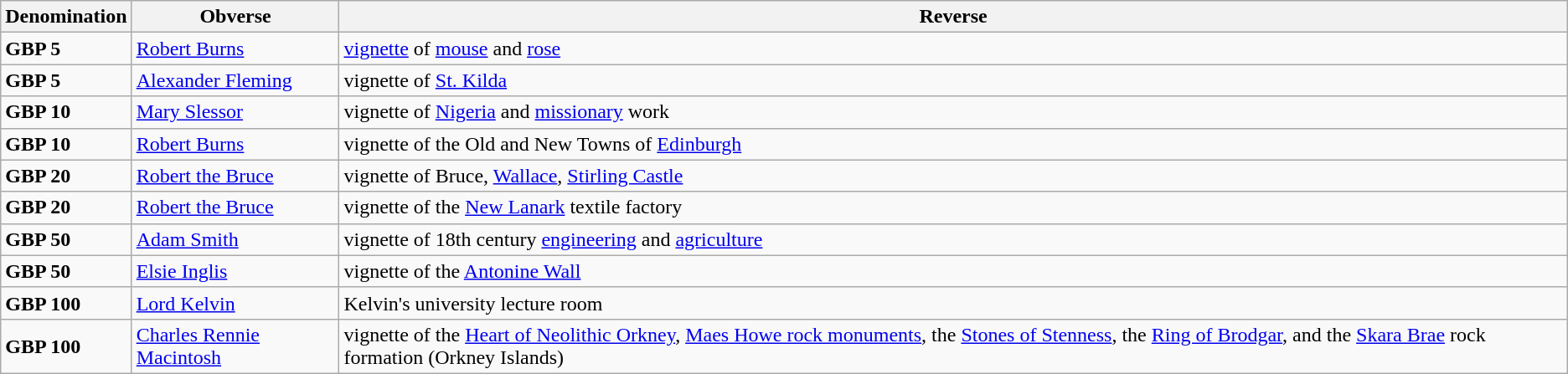<table class="wikitable">
<tr ">
<th>Denomination</th>
<th>Obverse</th>
<th>Reverse</th>
</tr>
<tr>
<td><strong>GBP 5</strong></td>
<td><a href='#'>Robert Burns</a></td>
<td><a href='#'>vignette</a> of <a href='#'>mouse</a> and <a href='#'>rose</a></td>
</tr>
<tr>
<td><strong>GBP 5</strong></td>
<td><a href='#'>Alexander Fleming</a></td>
<td>vignette of <a href='#'>St. Kilda</a></td>
</tr>
<tr>
<td><strong>GBP 10</strong></td>
<td><a href='#'>Mary Slessor</a></td>
<td>vignette of <a href='#'>Nigeria</a> and <a href='#'>missionary</a> work</td>
</tr>
<tr>
<td><strong>GBP 10</strong></td>
<td><a href='#'>Robert Burns</a></td>
<td>vignette of the Old and New Towns of <a href='#'>Edinburgh</a></td>
</tr>
<tr>
<td><strong>GBP 20</strong></td>
<td><a href='#'>Robert the Bruce</a></td>
<td>vignette of Bruce, <a href='#'>Wallace</a>, <a href='#'>Stirling Castle</a></td>
</tr>
<tr>
<td><strong>GBP 20</strong></td>
<td><a href='#'>Robert the Bruce</a></td>
<td>vignette of the <a href='#'>New Lanark</a> textile factory</td>
</tr>
<tr>
<td><strong>GBP 50</strong></td>
<td><a href='#'>Adam Smith</a></td>
<td>vignette of 18th century <a href='#'>engineering</a> and <a href='#'>agriculture</a></td>
</tr>
<tr>
<td><strong>GBP 50</strong></td>
<td><a href='#'>Elsie Inglis</a></td>
<td>vignette of the <a href='#'>Antonine Wall</a></td>
</tr>
<tr>
<td><strong>GBP 100</strong></td>
<td><a href='#'>Lord Kelvin</a></td>
<td>Kelvin's university lecture room</td>
</tr>
<tr>
<td><strong>GBP 100</strong></td>
<td><a href='#'>Charles Rennie Macintosh</a></td>
<td>vignette of the <a href='#'>Heart of Neolithic Orkney</a>, <a href='#'>Maes Howe rock monuments</a>, the <a href='#'>Stones of Stenness</a>, the <a href='#'>Ring of Brodgar</a>, and the <a href='#'>Skara Brae</a> rock formation (Orkney Islands)</td>
</tr>
</table>
